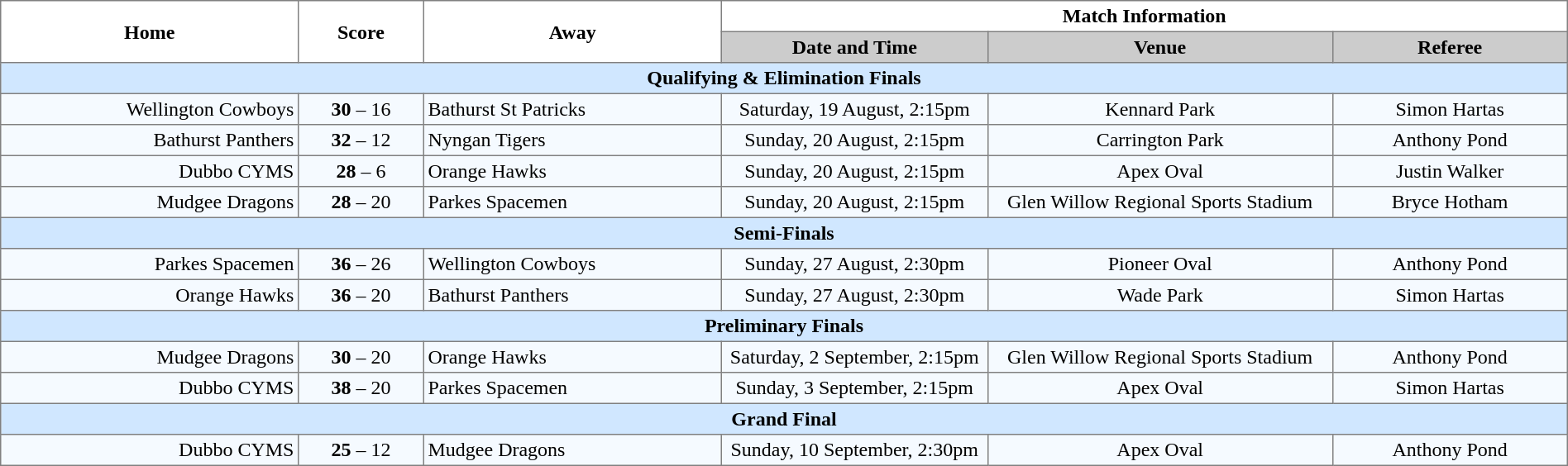<table border="1" cellpadding="3" cellspacing="0" width="100%" style="border-collapse:collapse;  text-align:center;">
<tr>
<th rowspan="2" width="19%">Home</th>
<th rowspan="2" width="8%">Score</th>
<th rowspan="2" width="19%">Away</th>
<th colspan="3">Match Information</th>
</tr>
<tr bgcolor="#CCCCCC">
<th width="17%">Date and Time</th>
<th width="22%">Venue</th>
<th width="50%">Referee</th>
</tr>
<tr style="background:#d0e7ff;">
<td colspan="6"><strong>Qualifying & Elimination Finals</strong></td>
</tr>
<tr style="text-align:center; background:#f5faff;">
<td align="right">Wellington Cowboys </td>
<td><strong>30</strong> – 16</td>
<td align="left"> Bathurst St Patricks</td>
<td>Saturday, 19 August, 2:15pm</td>
<td>Kennard Park</td>
<td>Simon Hartas</td>
</tr>
<tr style="text-align:center; background:#f5faff;">
<td align="right">Bathurst Panthers </td>
<td><strong>32</strong> – 12</td>
<td align="left"> Nyngan Tigers</td>
<td>Sunday, 20 August, 2:15pm</td>
<td>Carrington Park</td>
<td>Anthony Pond</td>
</tr>
<tr style="text-align:center; background:#f5faff;">
<td align="right">Dubbo CYMS </td>
<td><strong>28</strong> – 6</td>
<td align="left"> Orange Hawks</td>
<td>Sunday, 20 August, 2:15pm</td>
<td>Apex Oval</td>
<td>Justin Walker</td>
</tr>
<tr style="text-align:center; background:#f5faff;">
<td align="right">Mudgee Dragons </td>
<td><strong>28</strong> – 20</td>
<td align="left"> Parkes Spacemen</td>
<td>Sunday, 20 August, 2:15pm</td>
<td>Glen Willow Regional Sports Stadium</td>
<td>Bryce Hotham</td>
</tr>
<tr style="background:#d0e7ff;">
<td colspan="6"><strong>Semi-Finals</strong></td>
</tr>
<tr style="text-align:center; background:#f5faff;">
<td align="right">Parkes Spacemen </td>
<td><strong>36</strong> – 26</td>
<td align="left"> Wellington Cowboys</td>
<td>Sunday, 27 August, 2:30pm</td>
<td>Pioneer Oval</td>
<td>Anthony Pond</td>
</tr>
<tr style="text-align:center; background:#f5faff;">
<td align="right">Orange Hawks </td>
<td><strong>36</strong> – 20</td>
<td align="left"> Bathurst Panthers</td>
<td>Sunday, 27 August, 2:30pm</td>
<td>Wade Park</td>
<td>Simon Hartas</td>
</tr>
<tr style="background:#d0e7ff;">
<td colspan="6"><strong>Preliminary Finals</strong></td>
</tr>
<tr style="text-align:center; background:#f5faff;">
<td align="right">Mudgee Dragons </td>
<td><strong>30</strong> – 20</td>
<td align="left"> Orange Hawks</td>
<td>Saturday, 2 September, 2:15pm</td>
<td>Glen Willow Regional Sports Stadium</td>
<td>Anthony Pond</td>
</tr>
<tr style="text-align:center; background:#f5faff;">
<td align="right">Dubbo CYMS </td>
<td><strong>38</strong> – 20</td>
<td align="left"> Parkes Spacemen</td>
<td>Sunday, 3 September, 2:15pm</td>
<td>Apex Oval</td>
<td>Simon Hartas</td>
</tr>
<tr style="background:#d0e7ff;">
<td colspan="6"><strong>Grand Final</strong></td>
</tr>
<tr style="text-align:center; background:#f5faff;">
<td align="right">Dubbo CYMS </td>
<td><strong>25</strong> – 12</td>
<td align="left"> Mudgee Dragons</td>
<td>Sunday, 10 September, 2:30pm</td>
<td>Apex Oval</td>
<td>Anthony Pond</td>
</tr>
</table>
